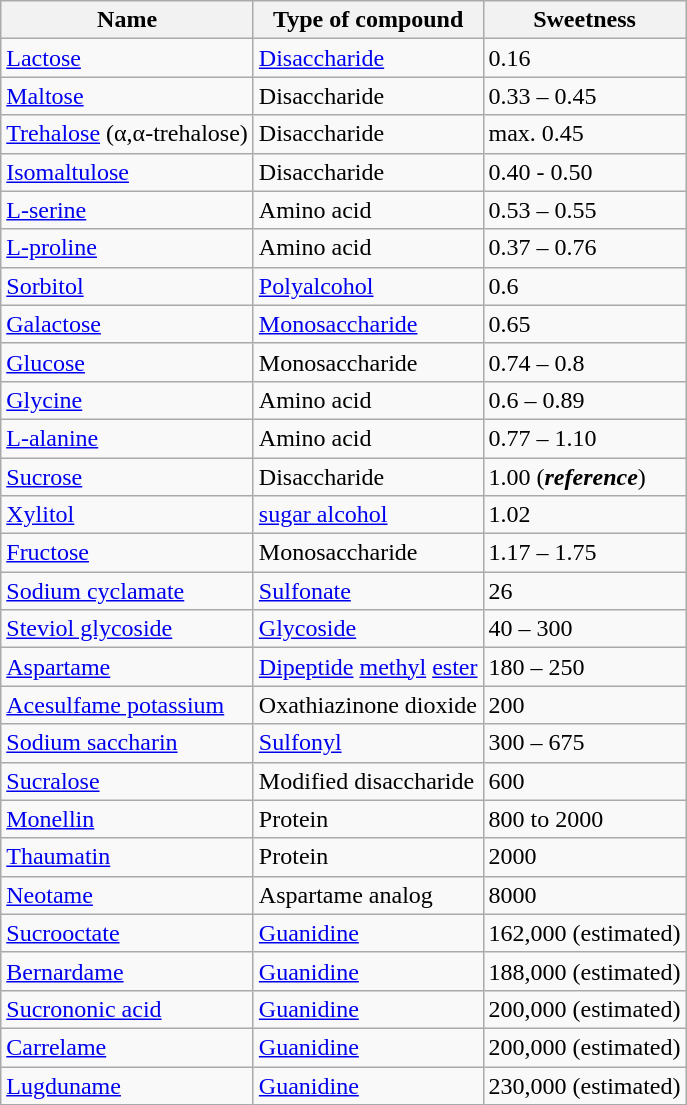<table class="wikitable">
<tr>
<th>Name</th>
<th>Type of compound</th>
<th>Sweetness</th>
</tr>
<tr>
<td><a href='#'>Lactose</a></td>
<td><a href='#'>Disaccharide</a></td>
<td>0.16</td>
</tr>
<tr>
<td><a href='#'>Maltose</a></td>
<td>Disaccharide</td>
<td>0.33 – 0.45</td>
</tr>
<tr>
<td><a href='#'>Trehalose</a> (α,α-trehalose)</td>
<td>Disaccharide</td>
<td>max. 0.45</td>
</tr>
<tr>
<td><a href='#'>Isomaltulose</a></td>
<td>Disaccharide</td>
<td>0.40 - 0.50</td>
</tr>
<tr>
<td><a href='#'>L-serine</a></td>
<td>Amino acid</td>
<td>0.53 – 0.55</td>
</tr>
<tr>
<td><a href='#'>L-proline</a></td>
<td>Amino acid</td>
<td>0.37 – 0.76</td>
</tr>
<tr>
<td><a href='#'>Sorbitol</a></td>
<td><a href='#'>Polyalcohol</a></td>
<td>0.6</td>
</tr>
<tr>
<td><a href='#'>Galactose</a></td>
<td><a href='#'>Monosaccharide</a></td>
<td>0.65</td>
</tr>
<tr>
<td><a href='#'>Glucose</a></td>
<td>Monosaccharide</td>
<td>0.74 – 0.8</td>
</tr>
<tr>
<td><a href='#'>Glycine</a></td>
<td>Amino acid</td>
<td>0.6 – 0.89</td>
</tr>
<tr>
<td><a href='#'>L-alanine</a></td>
<td>Amino acid</td>
<td>0.77 – 1.10</td>
</tr>
<tr>
<td><a href='#'>Sucrose</a></td>
<td>Disaccharide</td>
<td>1.00 (<strong><em>reference</em></strong>)</td>
</tr>
<tr>
<td><a href='#'>Xylitol</a></td>
<td><a href='#'>sugar alcohol</a></td>
<td>1.02</td>
</tr>
<tr>
<td><a href='#'>Fructose</a></td>
<td>Monosaccharide</td>
<td>1.17 – 1.75</td>
</tr>
<tr>
<td><a href='#'>Sodium cyclamate</a></td>
<td><a href='#'>Sulfonate</a></td>
<td>26</td>
</tr>
<tr>
<td><a href='#'>Steviol glycoside</a></td>
<td><a href='#'>Glycoside</a></td>
<td>40 – 300</td>
</tr>
<tr>
<td><a href='#'>Aspartame</a></td>
<td><a href='#'>Dipeptide</a> <a href='#'>methyl</a> <a href='#'>ester</a></td>
<td>180 – 250</td>
</tr>
<tr>
<td><a href='#'>Acesulfame potassium</a></td>
<td>Oxathiazinone dioxide</td>
<td>200</td>
</tr>
<tr>
<td><a href='#'>Sodium saccharin</a></td>
<td><a href='#'>Sulfonyl</a></td>
<td>300 – 675</td>
</tr>
<tr>
<td><a href='#'>Sucralose</a></td>
<td>Modified disaccharide</td>
<td>600</td>
</tr>
<tr>
<td><a href='#'>Monellin</a></td>
<td>Protein</td>
<td>800 to 2000</td>
</tr>
<tr>
<td><a href='#'>Thaumatin</a></td>
<td>Protein</td>
<td>2000</td>
</tr>
<tr>
<td><a href='#'>Neotame</a></td>
<td>Aspartame analog</td>
<td>8000</td>
</tr>
<tr>
<td><a href='#'>Sucrooctate</a></td>
<td><a href='#'>Guanidine</a></td>
<td>162,000 (estimated)</td>
</tr>
<tr>
<td><a href='#'>Bernardame</a></td>
<td><a href='#'>Guanidine</a></td>
<td>188,000 (estimated)</td>
</tr>
<tr>
<td><a href='#'>Sucrononic acid</a></td>
<td><a href='#'>Guanidine</a></td>
<td>200,000 (estimated)</td>
</tr>
<tr>
<td><a href='#'>Carrelame</a></td>
<td><a href='#'>Guanidine</a></td>
<td>200,000 (estimated)</td>
</tr>
<tr>
<td><a href='#'>Lugduname</a></td>
<td><a href='#'>Guanidine</a></td>
<td>230,000 (estimated)</td>
</tr>
</table>
